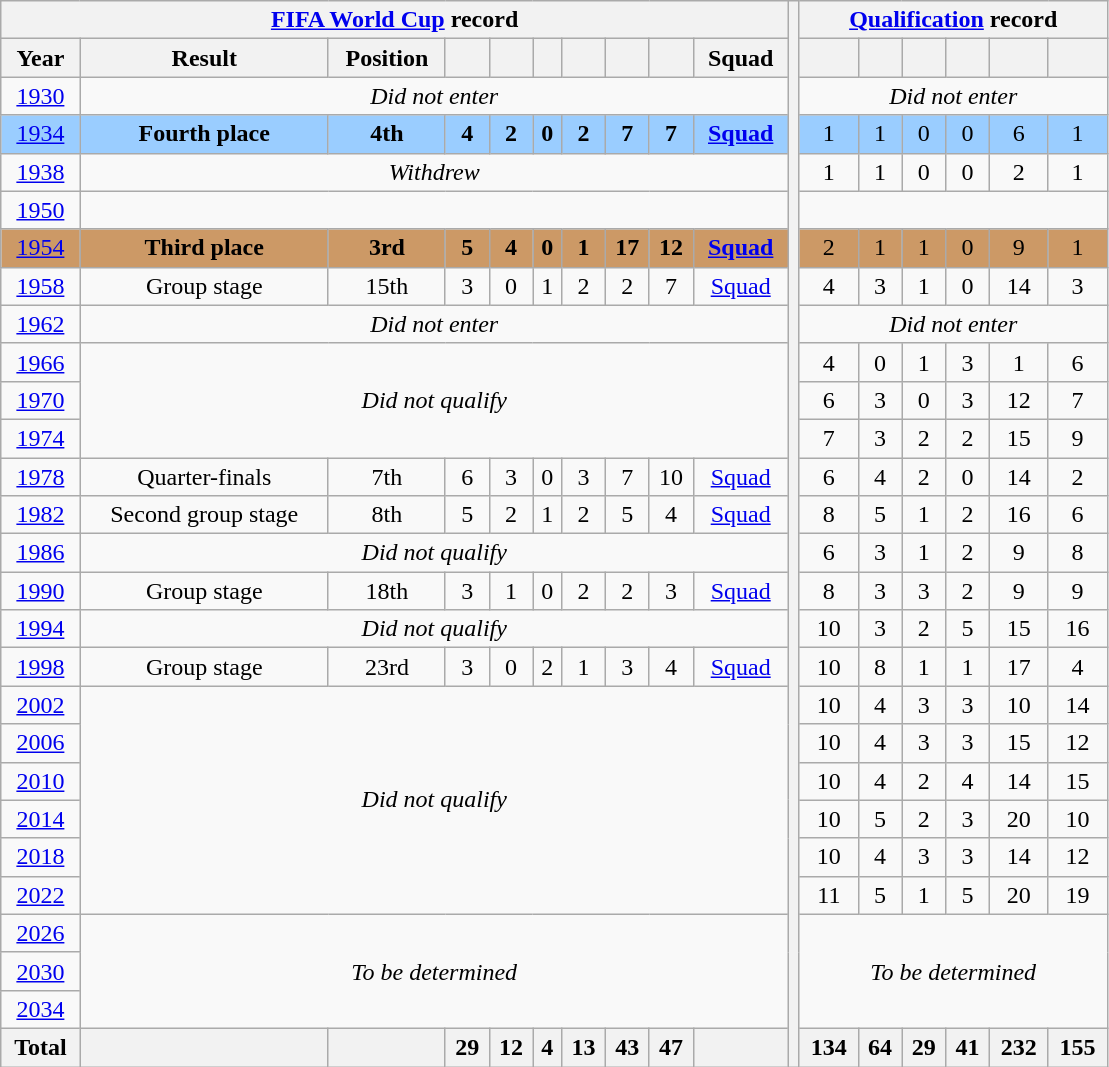<table class="wikitable" style="text-align: center;">
<tr>
<th colspan=10><a href='#'>FIFA World Cup</a> record</th>
<th width=1% rowspan=28></th>
<th colspan=6><a href='#'>Qualification</a> record</th>
</tr>
<tr>
<th>Year</th>
<th>Result</th>
<th>Position</th>
<th></th>
<th></th>
<th></th>
<th></th>
<th></th>
<th></th>
<th>Squad</th>
<th></th>
<th></th>
<th></th>
<th></th>
<th></th>
<th></th>
</tr>
<tr>
<td> <a href='#'>1930</a></td>
<td colspan=9><em>Did not enter</em></td>
<td colspan=6><em>Did not enter</em></td>
</tr>
<tr bgcolor=#9acdff>
<td> <a href='#'>1934</a></td>
<td><strong>Fourth place</strong></td>
<td><strong>4th</strong></td>
<td><strong>4</strong></td>
<td><strong>2</strong></td>
<td><strong>0</strong></td>
<td><strong>2</strong></td>
<td><strong>7</strong></td>
<td><strong>7</strong></td>
<td><strong><a href='#'>Squad</a></strong></td>
<td>1</td>
<td>1</td>
<td>0</td>
<td>0</td>
<td>6</td>
<td>1</td>
</tr>
<tr>
<td> <a href='#'>1938</a></td>
<td colspan=9><em>Withdrew</em></td>
<td>1</td>
<td>1</td>
<td>0</td>
<td>0</td>
<td>2</td>
<td>1</td>
</tr>
<tr>
<td> <a href='#'>1950</a></td>
</tr>
<tr bgcolor=#cc9966>
<td> <a href='#'>1954</a></td>
<td><strong>Third place</strong></td>
<td><strong>3rd</strong></td>
<td><strong>5</strong></td>
<td><strong>4</strong></td>
<td><strong>0</strong></td>
<td><strong>1</strong></td>
<td><strong>17</strong></td>
<td><strong>12</strong></td>
<td><strong><a href='#'>Squad</a></strong></td>
<td>2</td>
<td>1</td>
<td>1</td>
<td>0</td>
<td>9</td>
<td>1</td>
</tr>
<tr>
<td> <a href='#'>1958</a></td>
<td>Group stage</td>
<td>15th</td>
<td>3</td>
<td>0</td>
<td>1</td>
<td>2</td>
<td>2</td>
<td>7</td>
<td><a href='#'>Squad</a></td>
<td>4</td>
<td>3</td>
<td>1</td>
<td>0</td>
<td>14</td>
<td>3</td>
</tr>
<tr>
<td> <a href='#'>1962</a></td>
<td colspan=9><em>Did not enter</em></td>
<td colspan=6><em>Did not enter</em></td>
</tr>
<tr>
<td> <a href='#'>1966</a></td>
<td colspan=9 rowspan=3><em>Did not qualify</em></td>
<td>4</td>
<td>0</td>
<td>1</td>
<td>3</td>
<td>1</td>
<td>6</td>
</tr>
<tr>
<td> <a href='#'>1970</a></td>
<td>6</td>
<td>3</td>
<td>0</td>
<td>3</td>
<td>12</td>
<td>7</td>
</tr>
<tr>
<td> <a href='#'>1974</a></td>
<td>7</td>
<td>3</td>
<td>2</td>
<td>2</td>
<td>15</td>
<td>9</td>
</tr>
<tr>
<td> <a href='#'>1978</a></td>
<td>Quarter-finals</td>
<td>7th</td>
<td>6</td>
<td>3</td>
<td>0</td>
<td>3</td>
<td>7</td>
<td>10</td>
<td><a href='#'>Squad</a></td>
<td>6</td>
<td>4</td>
<td>2</td>
<td>0</td>
<td>14</td>
<td>2</td>
</tr>
<tr>
<td> <a href='#'>1982</a></td>
<td>Second group stage</td>
<td>8th</td>
<td>5</td>
<td>2</td>
<td>1</td>
<td>2</td>
<td>5</td>
<td>4</td>
<td><a href='#'>Squad</a></td>
<td>8</td>
<td>5</td>
<td>1</td>
<td>2</td>
<td>16</td>
<td>6</td>
</tr>
<tr>
<td> <a href='#'>1986</a></td>
<td colspan=9><em>Did not qualify</em></td>
<td>6</td>
<td>3</td>
<td>1</td>
<td>2</td>
<td>9</td>
<td>8</td>
</tr>
<tr>
<td> <a href='#'>1990</a></td>
<td>Group stage</td>
<td>18th</td>
<td>3</td>
<td>1</td>
<td>0</td>
<td>2</td>
<td>2</td>
<td>3</td>
<td><a href='#'>Squad</a></td>
<td>8</td>
<td>3</td>
<td>3</td>
<td>2</td>
<td>9</td>
<td>9</td>
</tr>
<tr>
<td> <a href='#'>1994</a></td>
<td colspan=9><em>Did not qualify</em></td>
<td>10</td>
<td>3</td>
<td>2</td>
<td>5</td>
<td>15</td>
<td>16</td>
</tr>
<tr>
<td> <a href='#'>1998</a></td>
<td>Group stage</td>
<td>23rd</td>
<td>3</td>
<td>0</td>
<td>2</td>
<td>1</td>
<td>3</td>
<td>4</td>
<td><a href='#'>Squad</a></td>
<td>10</td>
<td>8</td>
<td>1</td>
<td>1</td>
<td>17</td>
<td>4</td>
</tr>
<tr>
<td>  <a href='#'>2002</a></td>
<td colspan=9 rowspan=6><em>Did not qualify</em></td>
<td>10</td>
<td>4</td>
<td>3</td>
<td>3</td>
<td>10</td>
<td>14</td>
</tr>
<tr>
<td> <a href='#'>2006</a></td>
<td>10</td>
<td>4</td>
<td>3</td>
<td>3</td>
<td>15</td>
<td>12</td>
</tr>
<tr>
<td> <a href='#'>2010</a></td>
<td>10</td>
<td>4</td>
<td>2</td>
<td>4</td>
<td>14</td>
<td>15</td>
</tr>
<tr>
<td> <a href='#'>2014</a></td>
<td>10</td>
<td>5</td>
<td>2</td>
<td>3</td>
<td>20</td>
<td>10</td>
</tr>
<tr>
<td> <a href='#'>2018</a></td>
<td>10</td>
<td>4</td>
<td>3</td>
<td>3</td>
<td>14</td>
<td>12</td>
</tr>
<tr>
<td> <a href='#'>2022</a></td>
<td>11</td>
<td>5</td>
<td>1</td>
<td>5</td>
<td>20</td>
<td>19</td>
</tr>
<tr>
<td>   <a href='#'>2026</a></td>
<td colspan=9 rowspan=3><em>To be determined</em></td>
<td colspan=8 rowspan=3><em>To be determined</em></td>
</tr>
<tr>
<td>   <a href='#'>2030</a></td>
</tr>
<tr>
<td> <a href='#'>2034</a></td>
</tr>
<tr>
<th>Total</th>
<th></th>
<th></th>
<th>29</th>
<th>12</th>
<th>4</th>
<th>13</th>
<th>43</th>
<th>47</th>
<th></th>
<th>134</th>
<th>64</th>
<th>29</th>
<th>41</th>
<th>232</th>
<th>155</th>
</tr>
</table>
